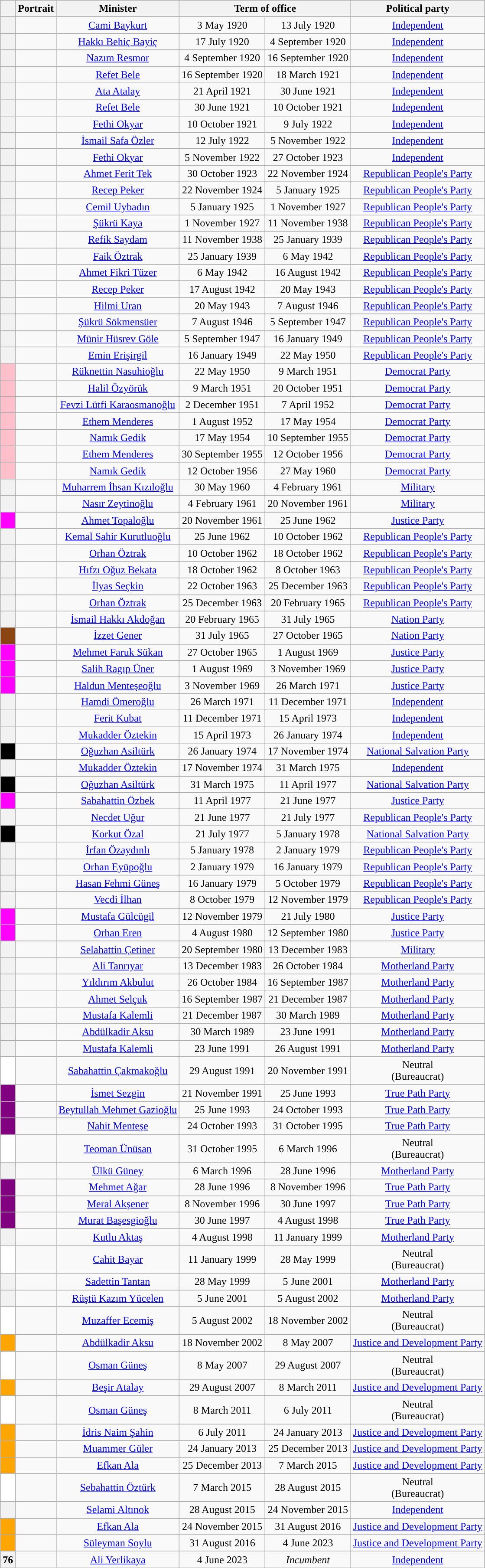<table class="wikitable" style="text-align:center">
<tr>
<th></th>
<th>Portrait</th>
<th>Minister</th>
<th colspan="2">Term of office</th>
<th>Political party</th>
</tr>
<tr>
<th style="background:"></th>
<td></td>
<td><a href='#'>Cami Baykurt</a></td>
<td>3 May 1920</td>
<td>13 July 1920</td>
<td><a href='#'>Independent</a></td>
</tr>
<tr>
<th style="background:"></th>
<td></td>
<td><a href='#'>Hakkı Behiç Bayiç</a></td>
<td>17 July 1920</td>
<td>4 September 1920</td>
<td><a href='#'>Independent</a></td>
</tr>
<tr>
<th style="background:"></th>
<td></td>
<td><a href='#'>Nazım Resmor</a></td>
<td>4 September 1920</td>
<td>16 September 1920</td>
<td><a href='#'>Independent</a></td>
</tr>
<tr>
<th style="background:"></th>
<td></td>
<td><a href='#'>Refet Bele</a></td>
<td>16 September 1920</td>
<td>18 March 1921</td>
<td><a href='#'>Independent</a></td>
</tr>
<tr>
<th style="background:"></th>
<td></td>
<td><a href='#'>Ata Atalay</a></td>
<td>21 April 1921</td>
<td>30 June 1921</td>
<td><a href='#'>Independent</a></td>
</tr>
<tr>
<th style="background:"></th>
<td></td>
<td><a href='#'>Refet Bele</a></td>
<td>30 June 1921</td>
<td>10 October 1921</td>
<td><a href='#'>Independent</a></td>
</tr>
<tr>
<th style="background:"></th>
<td></td>
<td><a href='#'>Fethi Okyar</a></td>
<td>10 October 1921</td>
<td>9 July 1922</td>
<td><a href='#'>Independent</a></td>
</tr>
<tr>
<th style="background:"></th>
<td></td>
<td><a href='#'>İsmail Safa Özler</a></td>
<td>12 July 1922</td>
<td>5 November 1922</td>
<td><a href='#'>Independent</a></td>
</tr>
<tr>
<th style="background:"></th>
<td></td>
<td><a href='#'>Fethi Okyar</a></td>
<td>5 November 1922</td>
<td>27 October 1923</td>
<td><a href='#'>Independent</a></td>
</tr>
<tr>
<th style="background:"></th>
<td></td>
<td><a href='#'>Ahmet Ferit Tek</a></td>
<td>30 October 1923</td>
<td>22 November 1924</td>
<td><a href='#'>Republican People's Party</a></td>
</tr>
<tr>
<th style="background:"></th>
<td></td>
<td><a href='#'>Recep Peker</a></td>
<td>22 November 1924</td>
<td>5 January 1925</td>
<td><a href='#'>Republican People's Party</a></td>
</tr>
<tr>
<th style="background:"></th>
<td></td>
<td><a href='#'>Cemil Uybadın</a></td>
<td>5 January 1925</td>
<td>1 November 1927</td>
<td><a href='#'>Republican People's Party</a></td>
</tr>
<tr>
<th style="background:"></th>
<td></td>
<td><a href='#'>Şükrü Kaya</a></td>
<td>1 November 1927</td>
<td>11 November 1938</td>
<td><a href='#'>Republican People's Party</a></td>
</tr>
<tr>
<th style="background:"></th>
<td></td>
<td><a href='#'>Refik Saydam</a></td>
<td>11 November 1938</td>
<td>25 January 1939</td>
<td><a href='#'>Republican People's Party</a></td>
</tr>
<tr>
<th style="background:"></th>
<td></td>
<td><a href='#'>Faik Öztrak</a></td>
<td>25 January 1939</td>
<td>6 May 1942</td>
<td><a href='#'>Republican People's Party</a></td>
</tr>
<tr>
<th style="background:"></th>
<td></td>
<td><a href='#'>Ahmet Fikri Tüzer</a></td>
<td>6 May 1942</td>
<td>16 August 1942</td>
<td><a href='#'>Republican People's Party</a></td>
</tr>
<tr>
<th style="background:"></th>
<td></td>
<td><a href='#'>Recep Peker</a></td>
<td>17 August 1942</td>
<td>20 May 1943</td>
<td><a href='#'>Republican People's Party</a></td>
</tr>
<tr>
<th style="background:"></th>
<td></td>
<td><a href='#'>Hilmi Uran</a></td>
<td>20 May 1943</td>
<td>7 August 1946</td>
<td><a href='#'>Republican People's Party</a></td>
</tr>
<tr>
<th style="background:"></th>
<td></td>
<td><a href='#'>Şükrü Sökmensüer</a></td>
<td>7 August 1946</td>
<td>5 September 1947</td>
<td><a href='#'>Republican People's Party</a></td>
</tr>
<tr>
<th style="background:"></th>
<td></td>
<td><a href='#'>Münir Hüsrev Göle</a></td>
<td>5 September 1947</td>
<td>16 January 1949</td>
<td><a href='#'>Republican People's Party</a></td>
</tr>
<tr>
<th style="background:"></th>
<td></td>
<td><a href='#'>Emin Erişirgil</a></td>
<td>16 January 1949</td>
<td>22 May 1950</td>
<td><a href='#'>Republican People's Party</a></td>
</tr>
<tr>
<th style="background:pink;"></th>
<td></td>
<td><a href='#'>Rüknettin Nasuhioğlu</a></td>
<td>22 May 1950</td>
<td>9 March 1951</td>
<td><a href='#'>Democrat Party</a></td>
</tr>
<tr>
<th style="background:pink;"></th>
<td></td>
<td><a href='#'>Halil Özyörük</a></td>
<td>9 March 1951</td>
<td>20 October 1951</td>
<td><a href='#'>Democrat Party</a></td>
</tr>
<tr>
<th style="background:pink;"></th>
<td></td>
<td><a href='#'>Fevzi Lütfi Karaosmanoğlu</a></td>
<td>2 December 1951</td>
<td>7 April 1952</td>
<td><a href='#'>Democrat Party</a></td>
</tr>
<tr>
<th style="background:pink;"></th>
<td></td>
<td><a href='#'>Ethem Menderes</a></td>
<td>1 August 1952</td>
<td>17 May 1954</td>
<td><a href='#'>Democrat Party</a></td>
</tr>
<tr>
<th style="background: pink;"></th>
<td></td>
<td><a href='#'>Namık Gedik</a></td>
<td>17 May 1954</td>
<td>10 September 1955</td>
<td><a href='#'>Democrat Party</a></td>
</tr>
<tr>
<th style="background:pink;"></th>
<td></td>
<td><a href='#'>Ethem Menderes</a></td>
<td>30 September 1955</td>
<td>12 October 1956</td>
<td><a href='#'>Democrat Party</a></td>
</tr>
<tr>
<th style="background:pink;"></th>
<td></td>
<td><a href='#'>Namık Gedik</a></td>
<td>12 October 1956</td>
<td>27 May 1960</td>
<td><a href='#'>Democrat Party</a></td>
</tr>
<tr>
<th style="background:"></th>
<td></td>
<td><a href='#'>Muharrem İhsan Kızıloğlu</a></td>
<td>30 May 1960</td>
<td>4 February 1961</td>
<td><a href='#'>Military</a></td>
</tr>
<tr>
<th style="background:"></th>
<td></td>
<td><a href='#'>Nasır Zeytinoğlu</a></td>
<td>4 February 1961</td>
<td>20 November 1961</td>
<td><a href='#'>Military</a></td>
</tr>
<tr>
<th style="background:magenta;"></th>
<td></td>
<td><a href='#'>Ahmet Topaloğlu</a></td>
<td>20 November 1961</td>
<td>25 June 1962</td>
<td><a href='#'>Justice Party</a></td>
</tr>
<tr>
<th style="background:"></th>
<td></td>
<td><a href='#'>Kemal Sahir Kurutluoğlu</a></td>
<td>25 June 1962</td>
<td>10 October 1962</td>
<td><a href='#'>Republican People's Party</a></td>
</tr>
<tr>
<th style="background:"></th>
<td></td>
<td><a href='#'>Orhan Öztrak</a><br></td>
<td>10 October 1962</td>
<td>18 October 1962</td>
<td><a href='#'>Republican People's Party</a></td>
</tr>
<tr>
<th style="background:"></th>
<td></td>
<td><a href='#'>Hıfzı Oğuz Bekata</a></td>
<td>18 October 1962</td>
<td>8 October 1963</td>
<td><a href='#'>Republican People's Party</a></td>
</tr>
<tr>
<th style="background:"></th>
<td></td>
<td><a href='#'>İlyas Seçkin</a></td>
<td>22 October 1963</td>
<td>25 December 1963</td>
<td><a href='#'>Republican People's Party</a></td>
</tr>
<tr>
<th style="background:"></th>
<td></td>
<td><a href='#'>Orhan Öztrak</a></td>
<td>25 December 1963</td>
<td>20 February 1965</td>
<td><a href='#'>Republican People's Party</a></td>
</tr>
<tr>
<th style="background:saddlebrown};"></th>
<td></td>
<td><a href='#'>İsmail Hakkı Akdoğan</a></td>
<td>20 February 1965</td>
<td>31 July 1965</td>
<td><a href='#'>Nation Party</a></td>
</tr>
<tr>
<th style="background:saddlebrown;"></th>
<td></td>
<td><a href='#'>İzzet Gener</a></td>
<td>31 July 1965</td>
<td>27 October 1965</td>
<td><a href='#'>Nation Party</a></td>
</tr>
<tr>
<th style="background:magenta;"></th>
<td></td>
<td><a href='#'>Mehmet Faruk Sükan</a></td>
<td>27 October 1965</td>
<td>1 August 1969</td>
<td><a href='#'>Justice Party</a></td>
</tr>
<tr>
<th style="background:magenta;"></th>
<td></td>
<td><a href='#'>Salih Ragıp Üner</a></td>
<td>1 August 1969</td>
<td>3 November 1969</td>
<td><a href='#'>Justice Party</a></td>
</tr>
<tr>
<th style="background:magenta;"></th>
<td></td>
<td><a href='#'>Haldun Menteşeoğlu</a></td>
<td>3 November 1969</td>
<td>26 March 1971</td>
<td><a href='#'>Justice Party</a></td>
</tr>
<tr>
<th style="background:"></th>
<td></td>
<td><a href='#'>Hamdi Ömeroğlu</a></td>
<td>26 March 1971</td>
<td>11 December 1971</td>
<td><a href='#'>Independent</a></td>
</tr>
<tr>
<th style="background:"></th>
<td></td>
<td><a href='#'>Ferit Kubat</a></td>
<td>11 December 1971</td>
<td>15 April 1973</td>
<td><a href='#'>Independent</a></td>
</tr>
<tr>
<th style="background:"></th>
<td></td>
<td><a href='#'>Mukadder Öztekin</a></td>
<td>15 April 1973</td>
<td>26 January 1974</td>
<td><a href='#'>Independent</a></td>
</tr>
<tr>
<th style="background:black;"></th>
<td></td>
<td><a href='#'>Oğuzhan Asiltürk</a></td>
<td>26 January 1974</td>
<td>17 November 1974</td>
<td><a href='#'>National Salvation Party</a></td>
</tr>
<tr>
<th style="background:"></th>
<td></td>
<td><a href='#'>Mukadder Öztekin</a></td>
<td>17 November 1974</td>
<td>31 March 1975</td>
<td><a href='#'>Independent</a></td>
</tr>
<tr>
<th style="background:black;"></th>
<td></td>
<td><a href='#'>Oğuzhan Asiltürk</a></td>
<td>31 March 1975</td>
<td>11 April 1977</td>
<td><a href='#'>National Salvation Party</a></td>
</tr>
<tr>
<th style="background:magenta;"></th>
<td></td>
<td><a href='#'>Sabahattin Özbek</a></td>
<td>11 April 1977</td>
<td>21 June 1977</td>
<td><a href='#'>Justice Party</a></td>
</tr>
<tr>
<th style="background:"></th>
<td></td>
<td><a href='#'>Necdet Uğur</a></td>
<td>21 June 1977</td>
<td>21 July 1977</td>
<td><a href='#'>Republican People's Party</a></td>
</tr>
<tr>
<th style="background:black;"></th>
<td></td>
<td><a href='#'>Korkut Özal</a></td>
<td>21 July 1977</td>
<td>5 January 1978</td>
<td><a href='#'>National Salvation Party</a></td>
</tr>
<tr>
<th style="background:"></th>
<td></td>
<td><a href='#'>İrfan Özaydınlı</a></td>
<td>5 January 1978</td>
<td>2 January 1979</td>
<td><a href='#'>Republican People's Party</a></td>
</tr>
<tr>
<th style="background:"></th>
<td></td>
<td><a href='#'>Orhan Eyüpoğlu</a><br></td>
<td>2 January 1979</td>
<td>16 January 1979</td>
<td><a href='#'>Republican People's Party</a></td>
</tr>
<tr>
<th style="background:"></th>
<td></td>
<td><a href='#'>Hasan Fehmi Güneş</a></td>
<td>16 January 1979</td>
<td>5 October 1979</td>
<td><a href='#'>Republican People's Party</a></td>
</tr>
<tr>
<th style="background:"></th>
<td></td>
<td><a href='#'>Vecdi İlhan</a></td>
<td>8 October 1979</td>
<td>12 November 1979</td>
<td><a href='#'>Republican People's Party</a></td>
</tr>
<tr>
<th style="background:magenta;"></th>
<td></td>
<td><a href='#'>Mustafa Gülcügil</a></td>
<td>12 November 1979</td>
<td>21 July 1980</td>
<td><a href='#'>Justice Party</a></td>
</tr>
<tr>
<th style="background:magenta;"></th>
<td></td>
<td><a href='#'>Orhan Eren</a></td>
<td>4 August 1980</td>
<td>12 September 1980</td>
<td><a href='#'>Justice Party</a></td>
</tr>
<tr>
<th style="background:"></th>
<td></td>
<td><a href='#'>Selahattin Çetiner</a></td>
<td>20 September 1980</td>
<td>13 December 1983</td>
<td><a href='#'>Military</a></td>
</tr>
<tr>
<th style="background:"></th>
<td></td>
<td><a href='#'>Ali Tanrıyar</a></td>
<td>13 December 1983</td>
<td>26 October 1984</td>
<td><a href='#'>Motherland Party</a></td>
</tr>
<tr>
<th style="background:"></th>
<td></td>
<td><a href='#'>Yıldırım Akbulut</a></td>
<td>26 October 1984</td>
<td>16 September 1987</td>
<td><a href='#'>Motherland Party</a></td>
</tr>
<tr>
<th style="background:"></th>
<td></td>
<td><a href='#'>Ahmet Selçuk</a></td>
<td>16 September 1987</td>
<td>21 December 1987</td>
<td><a href='#'>Motherland Party</a></td>
</tr>
<tr>
<th style="background:"></th>
<td></td>
<td><a href='#'>Mustafa Kalemli</a></td>
<td>21 December 1987</td>
<td>30 March 1989</td>
<td><a href='#'>Motherland Party</a></td>
</tr>
<tr>
<th style="background:"></th>
<td></td>
<td><a href='#'>Abdülkadir Aksu</a></td>
<td>30 March 1989</td>
<td>23 June 1991</td>
<td><a href='#'>Motherland Party</a></td>
</tr>
<tr>
<th style="background:"></th>
<td></td>
<td><a href='#'>Mustafa Kalemli</a></td>
<td>23 June 1991</td>
<td>26 August 1991</td>
<td><a href='#'>Motherland Party</a></td>
</tr>
<tr>
<th style="background:White;"></th>
<td></td>
<td><a href='#'>Sabahattin Çakmakoğlu</a></td>
<td>29 August 1991</td>
<td>20 November 1991</td>
<td>Neutral<br>(Bureaucrat)</td>
</tr>
<tr>
<th style="background:purple;"></th>
<td></td>
<td><a href='#'>İsmet Sezgin</a></td>
<td>21 November 1991</td>
<td>25 June 1993</td>
<td><a href='#'>True Path Party</a></td>
</tr>
<tr>
<th style="background:purple;"></th>
<td></td>
<td><a href='#'>Beytullah Mehmet Gazioğlu</a></td>
<td>25 June 1993</td>
<td>24 October 1993</td>
<td><a href='#'>True Path Party</a></td>
</tr>
<tr>
<th style="background:purple;"></th>
<td></td>
<td><a href='#'>Nahit Menteşe</a></td>
<td>24 October 1993</td>
<td>31 October 1995</td>
<td><a href='#'>True Path Party</a></td>
</tr>
<tr>
<th style="background:White;"></th>
<td></td>
<td><a href='#'>Teoman Ünüsan</a></td>
<td>31 October 1995</td>
<td>6 March 1996</td>
<td>Neutral<br>(Bureaucrat)</td>
</tr>
<tr>
<th style="background:"></th>
<td></td>
<td><a href='#'>Ülkü Güney</a></td>
<td>6 March 1996</td>
<td>28 June 1996</td>
<td><a href='#'>Motherland Party</a></td>
</tr>
<tr>
<th style="background:purple;"></th>
<td></td>
<td><a href='#'>Mehmet Ağar</a></td>
<td>28 June 1996</td>
<td>8 November 1996</td>
<td><a href='#'>True Path Party</a></td>
</tr>
<tr>
<th style="background:purple;"></th>
<td></td>
<td><a href='#'>Meral Akşener</a></td>
<td>8 November 1996</td>
<td>30 June 1997</td>
<td><a href='#'>True Path Party</a></td>
</tr>
<tr>
<th style="background:purple;"></th>
<td></td>
<td><a href='#'>Murat Başesgioğlu</a></td>
<td>30 June 1997</td>
<td>4 August 1998</td>
<td><a href='#'>True Path Party</a></td>
</tr>
<tr>
<th style="background:"></th>
<td></td>
<td><a href='#'>Kutlu Aktaş</a></td>
<td>4 August 1998</td>
<td>11 January 1999</td>
<td><a href='#'>Motherland Party</a></td>
</tr>
<tr>
<th style="background:White;"></th>
<td></td>
<td><a href='#'>Cahit Bayar</a></td>
<td>11 January 1999</td>
<td>28 May 1999</td>
<td>Neutral<br>(Bureaucrat)</td>
</tr>
<tr>
<th style="background:"></th>
<td></td>
<td><a href='#'>Sadettin Tantan</a></td>
<td>28 May 1999</td>
<td>5 June 2001</td>
<td><a href='#'>Motherland Party</a></td>
</tr>
<tr>
<th style="background:"></th>
<td></td>
<td><a href='#'>Rüştü Kazım Yücelen</a></td>
<td>5 June 2001</td>
<td>5 August 2002</td>
<td><a href='#'>Motherland Party</a></td>
</tr>
<tr>
<th style="background:White;"></th>
<td></td>
<td><a href='#'>Muzaffer Ecemiş</a></td>
<td>5 August 2002</td>
<td>18 November 2002</td>
<td>Neutral<br>(Bureaucrat)</td>
</tr>
<tr>
<th style="background:orange;"></th>
<td></td>
<td><a href='#'>Abdülkadir Aksu</a></td>
<td>18 November 2002</td>
<td>8 May 2007</td>
<td><a href='#'>Justice and Development Party</a></td>
</tr>
<tr>
<th style="background:White;"></th>
<td></td>
<td><a href='#'>Osman Güneş</a></td>
<td>8 May 2007</td>
<td>29 August 2007</td>
<td>Neutral<br>(Bureaucrat)</td>
</tr>
<tr>
<th style="background:orange;"></th>
<td></td>
<td><a href='#'>Beşir Atalay</a></td>
<td>29 August 2007</td>
<td>8 March 2011</td>
<td><a href='#'>Justice and Development Party</a></td>
</tr>
<tr>
<th style="background:White;"></th>
<td></td>
<td><a href='#'>Osman Güneş</a></td>
<td>8 March 2011</td>
<td>6 July 2011</td>
<td>Neutral<br>(Bureaucrat)</td>
</tr>
<tr>
<th style="background:orange;"></th>
<td></td>
<td><a href='#'>İdris Naim Şahin</a></td>
<td>6 July 2011</td>
<td>24 January 2013</td>
<td><a href='#'>Justice and Development Party</a></td>
</tr>
<tr>
<th style="background:orange;"></th>
<td></td>
<td><a href='#'>Muammer Güler</a></td>
<td>24 January 2013</td>
<td>25 December 2013</td>
<td><a href='#'>Justice and Development Party</a></td>
</tr>
<tr>
<th style="background:orange;"></th>
<td></td>
<td><a href='#'>Efkan Ala</a></td>
<td>25 December 2013</td>
<td>7 March 2015</td>
<td><a href='#'>Justice and Development Party</a></td>
</tr>
<tr>
<th style="background:White;"></th>
<td></td>
<td><a href='#'>Sebahattin Öztürk</a></td>
<td>7 March 2015</td>
<td>28 August 2015</td>
<td>Neutral<br>(Bureaucrat)</td>
</tr>
<tr>
<th style="background:"></th>
<td></td>
<td><a href='#'>Selami Altınok</a></td>
<td>28 August 2015</td>
<td>24 November 2015</td>
<td><a href='#'>Independent</a></td>
</tr>
<tr>
<th style="background:orange;"></th>
<td></td>
<td><a href='#'>Efkan Ala</a></td>
<td>24 November 2015</td>
<td>31 August 2016</td>
<td><a href='#'>Justice and Development Party</a></td>
</tr>
<tr>
<th style="background:orange;"></th>
<td></td>
<td><a href='#'>Süleyman Soylu</a></td>
<td>31 August 2016</td>
<td>4 June 2023</td>
<td><a href='#'>Justice and Development Party</a></td>
</tr>
<tr>
<th style="background:">76</th>
<td></td>
<td><a href='#'>Ali Yerlikaya</a></td>
<td>4 June 2023</td>
<td><em>Incumbent</em></td>
<td><a href='#'>Independent</a></td>
</tr>
</table>
